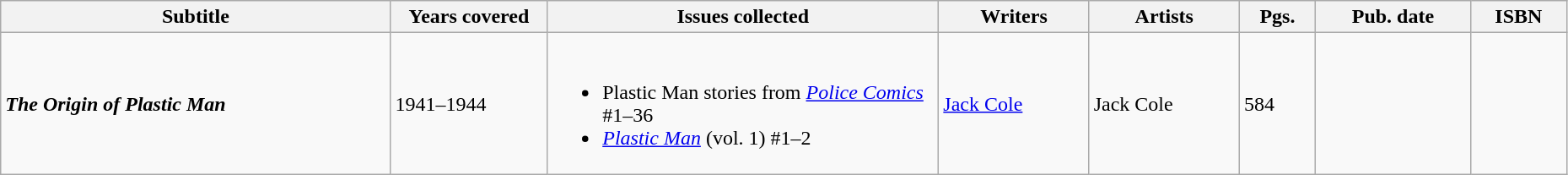<table class="wikitable sortable" width=98%>
<tr>
<th class="unsortable">Subtitle</th>
<th width="10%">Years covered</th>
<th width="25%">Issues collected</th>
<th class="unsortable">Writers</th>
<th class="unsortable">Artists</th>
<th>Pgs.</th>
<th>Pub. date</th>
<th class="unsortable">ISBN</th>
</tr>
<tr>
<td><strong><em>The Origin of Plastic Man</em></strong></td>
<td>1941–1944</td>
<td><br><ul><li>Plastic Man stories from <em><a href='#'>Police Comics</a></em> #1–36</li><li><em><a href='#'>Plastic Man</a></em> (vol. 1) #1–2</li></ul></td>
<td><a href='#'>Jack Cole</a></td>
<td>Jack Cole</td>
<td>584</td>
<td></td>
<td></td>
</tr>
</table>
